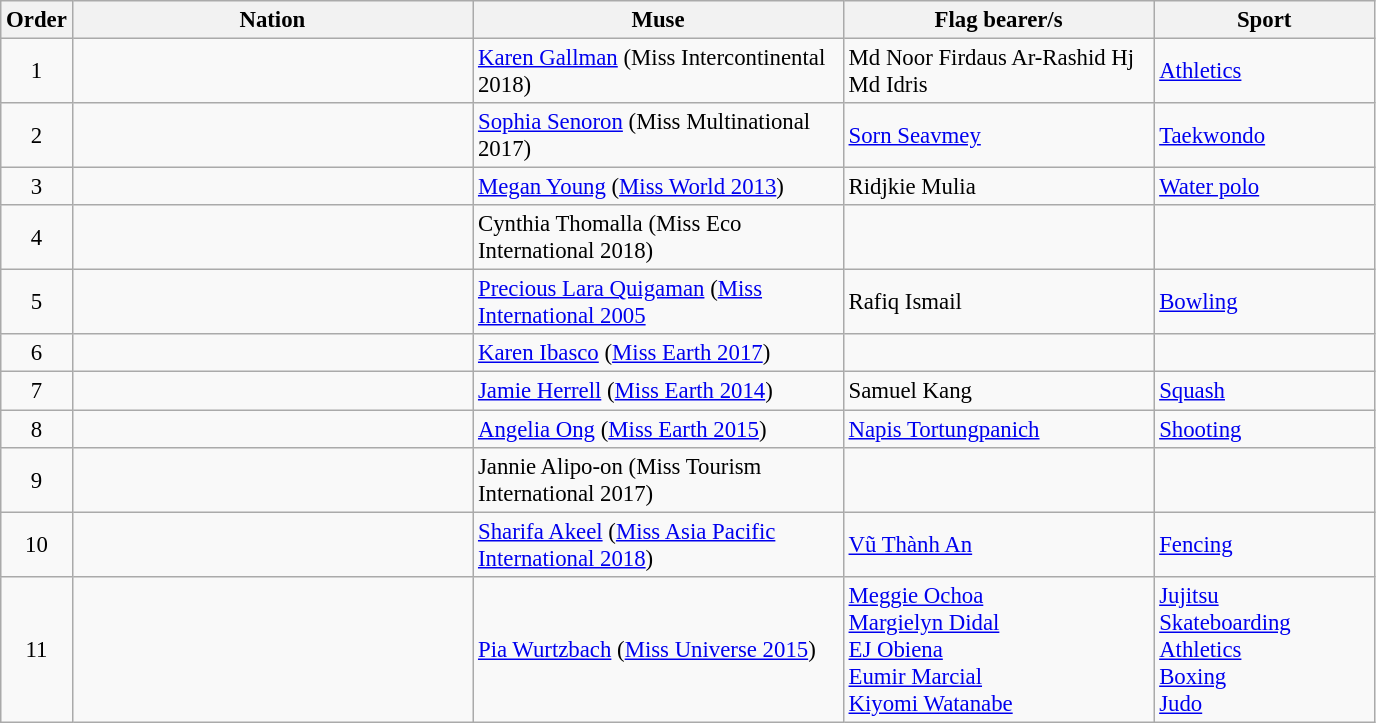<table class="sortable wikitable" style="font-size:95%">
<tr>
<th width=25>Order</th>
<th width=260>Nation</th>
<th width=240>Muse</th>
<th width=200>Flag bearer/s</th>
<th width=140>Sport</th>
</tr>
<tr>
<td align="center">1</td>
<td><br></td>
<td><a href='#'>Karen Gallman</a> (Miss Intercontinental 2018)</td>
<td>Md Noor Firdaus Ar-Rashid Hj Md Idris</td>
<td><a href='#'>Athletics</a></td>
</tr>
<tr>
<td align="center">2</td>
<td></td>
<td><a href='#'>Sophia Senoron</a> (Miss Multinational 2017)</td>
<td><a href='#'>Sorn Seavmey</a></td>
<td><a href='#'>Taekwondo</a></td>
</tr>
<tr>
<td align="center">3</td>
<td></td>
<td><a href='#'>Megan Young</a> (<a href='#'>Miss World 2013</a>)</td>
<td>Ridjkie Mulia</td>
<td><a href='#'>Water polo</a></td>
</tr>
<tr>
<td align="center">4</td>
<td><br></td>
<td>Cynthia Thomalla (Miss Eco International 2018)</td>
<td></td>
<td></td>
</tr>
<tr>
<td align="center">5</td>
<td></td>
<td><a href='#'>Precious Lara Quigaman</a> (<a href='#'>Miss International 2005</a></td>
<td>Rafiq Ismail</td>
<td><a href='#'>Bowling</a></td>
</tr>
<tr>
<td align="center">6</td>
<td></td>
<td><a href='#'>Karen Ibasco</a> (<a href='#'>Miss Earth 2017</a>)</td>
<td></td>
<td></td>
</tr>
<tr>
<td align="center">7</td>
<td></td>
<td><a href='#'>Jamie Herrell</a> (<a href='#'>Miss Earth 2014</a>)</td>
<td>Samuel Kang</td>
<td><a href='#'>Squash</a></td>
</tr>
<tr>
<td align="center">8</td>
<td></td>
<td><a href='#'>Angelia Ong</a> (<a href='#'>Miss Earth 2015</a>)</td>
<td><a href='#'>Napis Tortungpanich</a></td>
<td><a href='#'>Shooting</a></td>
</tr>
<tr>
<td align="center">9</td>
<td><br></td>
<td>Jannie Alipo-on (Miss Tourism International 2017)</td>
<td></td>
<td></td>
</tr>
<tr>
<td align="center">10</td>
<td></td>
<td><a href='#'>Sharifa Akeel</a> (<a href='#'>Miss Asia Pacific International 2018</a>)</td>
<td><a href='#'>Vũ Thành An</a></td>
<td><a href='#'>Fencing</a></td>
</tr>
<tr>
<td align="center">11</td>
<td></td>
<td><a href='#'>Pia Wurtzbach</a> (<a href='#'>Miss Universe 2015</a>)</td>
<td><a href='#'>Meggie Ochoa</a><br><a href='#'>Margielyn Didal</a><br><a href='#'>EJ Obiena</a><br><a href='#'>Eumir Marcial</a><br><a href='#'>Kiyomi Watanabe</a></td>
<td><a href='#'>Jujitsu</a><br><a href='#'>Skateboarding</a><br><a href='#'>Athletics</a><br><a href='#'>Boxing</a><br><a href='#'>Judo</a></td>
</tr>
</table>
